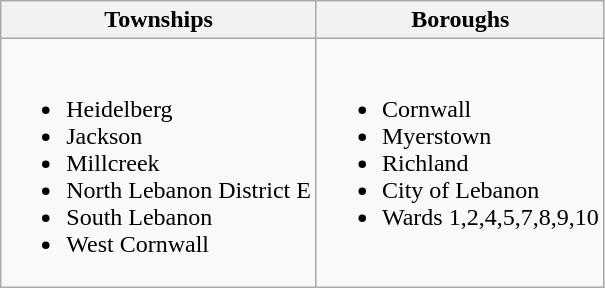<table class="wikitable">
<tr>
<th>Townships</th>
<th>Boroughs</th>
</tr>
<tr style="vertical-align: top;">
<td><br><ul><li>Heidelberg</li><li>Jackson</li><li>Millcreek</li><li>North Lebanon District E</li><li>South Lebanon</li><li>West Cornwall</li></ul></td>
<td><br><ul><li>Cornwall</li><li>Myerstown</li><li>Richland</li><li>City of Lebanon</li><li>Wards 1,2,4,5,7,8,9,10</li></ul></td>
</tr>
</table>
